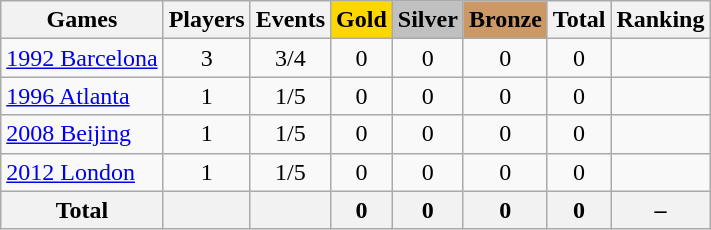<table class="wikitable sortable" style="text-align:center">
<tr>
<th>Games</th>
<th>Players</th>
<th>Events</th>
<th style="background-color:gold;">Gold</th>
<th style="background-color:silver;">Silver</th>
<th style="background-color:#c96;">Bronze</th>
<th>Total</th>
<th>Ranking</th>
</tr>
<tr>
<td align=left><a href='#'>1992 Barcelona</a></td>
<td>3</td>
<td>3/4</td>
<td>0</td>
<td>0</td>
<td>0</td>
<td>0</td>
<td></td>
</tr>
<tr>
<td align=left><a href='#'>1996 Atlanta</a></td>
<td>1</td>
<td>1/5</td>
<td>0</td>
<td>0</td>
<td>0</td>
<td>0</td>
<td></td>
</tr>
<tr>
<td align=left><a href='#'>2008 Beijing</a></td>
<td>1</td>
<td>1/5</td>
<td>0</td>
<td>0</td>
<td>0</td>
<td>0</td>
<td></td>
</tr>
<tr>
<td align=left><a href='#'>2012 London</a></td>
<td>1</td>
<td>1/5</td>
<td>0</td>
<td>0</td>
<td>0</td>
<td>0</td>
<td></td>
</tr>
<tr>
<th>Total</th>
<th></th>
<th></th>
<th>0</th>
<th>0</th>
<th>0</th>
<th>0</th>
<th>–</th>
</tr>
</table>
